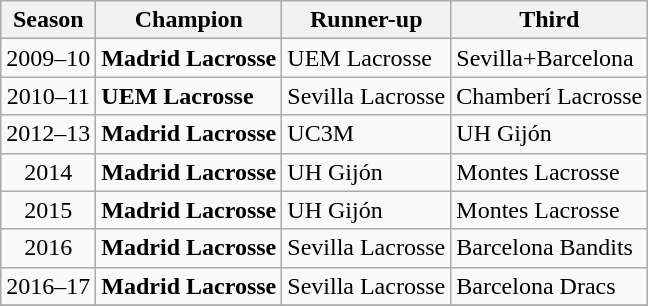<table class="wikitable">
<tr>
<th>Season</th>
<th>Champion</th>
<th>Runner-up</th>
<th>Third</th>
</tr>
<tr>
<td align=center>2009–10</td>
<td><strong>Madrid Lacrosse</strong></td>
<td>UEM Lacrosse</td>
<td>Sevilla+Barcelona</td>
</tr>
<tr>
<td align=center>2010–11</td>
<td><strong>UEM Lacrosse</strong></td>
<td>Sevilla Lacrosse</td>
<td>Chamberí Lacrosse</td>
</tr>
<tr>
<td align=center>2012–13</td>
<td><strong>Madrid Lacrosse</strong></td>
<td>UC3M</td>
<td>UH Gijón</td>
</tr>
<tr>
<td align=center>2014</td>
<td><strong>Madrid Lacrosse</strong></td>
<td>UH Gijón</td>
<td>Montes Lacrosse</td>
</tr>
<tr>
<td align=center>2015</td>
<td><strong>Madrid Lacrosse</strong></td>
<td>UH Gijón</td>
<td>Montes Lacrosse</td>
</tr>
<tr>
<td align=center>2016</td>
<td><strong>Madrid Lacrosse</strong></td>
<td>Sevilla Lacrosse</td>
<td>Barcelona Bandits</td>
</tr>
<tr>
<td align=center>2016–17</td>
<td><strong>Madrid Lacrosse</strong></td>
<td>Sevilla Lacrosse</td>
<td>Barcelona Dracs</td>
</tr>
<tr>
</tr>
</table>
